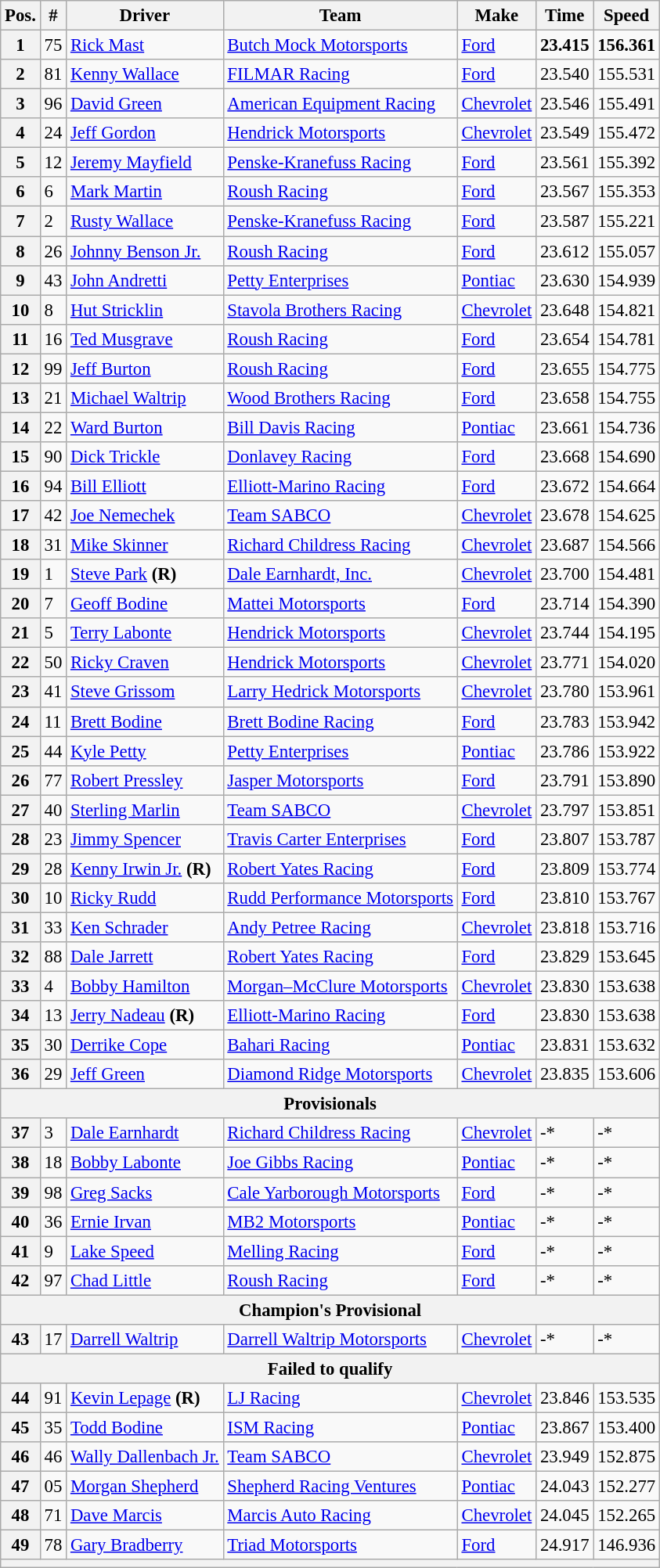<table class="wikitable" style="font-size:95%">
<tr>
<th>Pos.</th>
<th>#</th>
<th>Driver</th>
<th>Team</th>
<th>Make</th>
<th>Time</th>
<th>Speed</th>
</tr>
<tr>
<th>1</th>
<td>75</td>
<td><a href='#'>Rick Mast</a></td>
<td><a href='#'>Butch Mock Motorsports</a></td>
<td><a href='#'>Ford</a></td>
<td><strong>23.415</strong></td>
<td><strong>156.361</strong></td>
</tr>
<tr>
<th>2</th>
<td>81</td>
<td><a href='#'>Kenny Wallace</a></td>
<td><a href='#'>FILMAR Racing</a></td>
<td><a href='#'>Ford</a></td>
<td>23.540</td>
<td>155.531</td>
</tr>
<tr>
<th>3</th>
<td>96</td>
<td><a href='#'>David Green</a></td>
<td><a href='#'>American Equipment Racing</a></td>
<td><a href='#'>Chevrolet</a></td>
<td>23.546</td>
<td>155.491</td>
</tr>
<tr>
<th>4</th>
<td>24</td>
<td><a href='#'>Jeff Gordon</a></td>
<td><a href='#'>Hendrick Motorsports</a></td>
<td><a href='#'>Chevrolet</a></td>
<td>23.549</td>
<td>155.472</td>
</tr>
<tr>
<th>5</th>
<td>12</td>
<td><a href='#'>Jeremy Mayfield</a></td>
<td><a href='#'>Penske-Kranefuss Racing</a></td>
<td><a href='#'>Ford</a></td>
<td>23.561</td>
<td>155.392</td>
</tr>
<tr>
<th>6</th>
<td>6</td>
<td><a href='#'>Mark Martin</a></td>
<td><a href='#'>Roush Racing</a></td>
<td><a href='#'>Ford</a></td>
<td>23.567</td>
<td>155.353</td>
</tr>
<tr>
<th>7</th>
<td>2</td>
<td><a href='#'>Rusty Wallace</a></td>
<td><a href='#'>Penske-Kranefuss Racing</a></td>
<td><a href='#'>Ford</a></td>
<td>23.587</td>
<td>155.221</td>
</tr>
<tr>
<th>8</th>
<td>26</td>
<td><a href='#'>Johnny Benson Jr.</a></td>
<td><a href='#'>Roush Racing</a></td>
<td><a href='#'>Ford</a></td>
<td>23.612</td>
<td>155.057</td>
</tr>
<tr>
<th>9</th>
<td>43</td>
<td><a href='#'>John Andretti</a></td>
<td><a href='#'>Petty Enterprises</a></td>
<td><a href='#'>Pontiac</a></td>
<td>23.630</td>
<td>154.939</td>
</tr>
<tr>
<th>10</th>
<td>8</td>
<td><a href='#'>Hut Stricklin</a></td>
<td><a href='#'>Stavola Brothers Racing</a></td>
<td><a href='#'>Chevrolet</a></td>
<td>23.648</td>
<td>154.821</td>
</tr>
<tr>
<th>11</th>
<td>16</td>
<td><a href='#'>Ted Musgrave</a></td>
<td><a href='#'>Roush Racing</a></td>
<td><a href='#'>Ford</a></td>
<td>23.654</td>
<td>154.781</td>
</tr>
<tr>
<th>12</th>
<td>99</td>
<td><a href='#'>Jeff Burton</a></td>
<td><a href='#'>Roush Racing</a></td>
<td><a href='#'>Ford</a></td>
<td>23.655</td>
<td>154.775</td>
</tr>
<tr>
<th>13</th>
<td>21</td>
<td><a href='#'>Michael Waltrip</a></td>
<td><a href='#'>Wood Brothers Racing</a></td>
<td><a href='#'>Ford</a></td>
<td>23.658</td>
<td>154.755</td>
</tr>
<tr>
<th>14</th>
<td>22</td>
<td><a href='#'>Ward Burton</a></td>
<td><a href='#'>Bill Davis Racing</a></td>
<td><a href='#'>Pontiac</a></td>
<td>23.661</td>
<td>154.736</td>
</tr>
<tr>
<th>15</th>
<td>90</td>
<td><a href='#'>Dick Trickle</a></td>
<td><a href='#'>Donlavey Racing</a></td>
<td><a href='#'>Ford</a></td>
<td>23.668</td>
<td>154.690</td>
</tr>
<tr>
<th>16</th>
<td>94</td>
<td><a href='#'>Bill Elliott</a></td>
<td><a href='#'>Elliott-Marino Racing</a></td>
<td><a href='#'>Ford</a></td>
<td>23.672</td>
<td>154.664</td>
</tr>
<tr>
<th>17</th>
<td>42</td>
<td><a href='#'>Joe Nemechek</a></td>
<td><a href='#'>Team SABCO</a></td>
<td><a href='#'>Chevrolet</a></td>
<td>23.678</td>
<td>154.625</td>
</tr>
<tr>
<th>18</th>
<td>31</td>
<td><a href='#'>Mike Skinner</a></td>
<td><a href='#'>Richard Childress Racing</a></td>
<td><a href='#'>Chevrolet</a></td>
<td>23.687</td>
<td>154.566</td>
</tr>
<tr>
<th>19</th>
<td>1</td>
<td><a href='#'>Steve Park</a> <strong>(R)</strong></td>
<td><a href='#'>Dale Earnhardt, Inc.</a></td>
<td><a href='#'>Chevrolet</a></td>
<td>23.700</td>
<td>154.481</td>
</tr>
<tr>
<th>20</th>
<td>7</td>
<td><a href='#'>Geoff Bodine</a></td>
<td><a href='#'>Mattei Motorsports</a></td>
<td><a href='#'>Ford</a></td>
<td>23.714</td>
<td>154.390</td>
</tr>
<tr>
<th>21</th>
<td>5</td>
<td><a href='#'>Terry Labonte</a></td>
<td><a href='#'>Hendrick Motorsports</a></td>
<td><a href='#'>Chevrolet</a></td>
<td>23.744</td>
<td>154.195</td>
</tr>
<tr>
<th>22</th>
<td>50</td>
<td><a href='#'>Ricky Craven</a></td>
<td><a href='#'>Hendrick Motorsports</a></td>
<td><a href='#'>Chevrolet</a></td>
<td>23.771</td>
<td>154.020</td>
</tr>
<tr>
<th>23</th>
<td>41</td>
<td><a href='#'>Steve Grissom</a></td>
<td><a href='#'>Larry Hedrick Motorsports</a></td>
<td><a href='#'>Chevrolet</a></td>
<td>23.780</td>
<td>153.961</td>
</tr>
<tr>
<th>24</th>
<td>11</td>
<td><a href='#'>Brett Bodine</a></td>
<td><a href='#'>Brett Bodine Racing</a></td>
<td><a href='#'>Ford</a></td>
<td>23.783</td>
<td>153.942</td>
</tr>
<tr>
<th>25</th>
<td>44</td>
<td><a href='#'>Kyle Petty</a></td>
<td><a href='#'>Petty Enterprises</a></td>
<td><a href='#'>Pontiac</a></td>
<td>23.786</td>
<td>153.922</td>
</tr>
<tr>
<th>26</th>
<td>77</td>
<td><a href='#'>Robert Pressley</a></td>
<td><a href='#'>Jasper Motorsports</a></td>
<td><a href='#'>Ford</a></td>
<td>23.791</td>
<td>153.890</td>
</tr>
<tr>
<th>27</th>
<td>40</td>
<td><a href='#'>Sterling Marlin</a></td>
<td><a href='#'>Team SABCO</a></td>
<td><a href='#'>Chevrolet</a></td>
<td>23.797</td>
<td>153.851</td>
</tr>
<tr>
<th>28</th>
<td>23</td>
<td><a href='#'>Jimmy Spencer</a></td>
<td><a href='#'>Travis Carter Enterprises</a></td>
<td><a href='#'>Ford</a></td>
<td>23.807</td>
<td>153.787</td>
</tr>
<tr>
<th>29</th>
<td>28</td>
<td><a href='#'>Kenny Irwin Jr.</a> <strong>(R)</strong></td>
<td><a href='#'>Robert Yates Racing</a></td>
<td><a href='#'>Ford</a></td>
<td>23.809</td>
<td>153.774</td>
</tr>
<tr>
<th>30</th>
<td>10</td>
<td><a href='#'>Ricky Rudd</a></td>
<td><a href='#'>Rudd Performance Motorsports</a></td>
<td><a href='#'>Ford</a></td>
<td>23.810</td>
<td>153.767</td>
</tr>
<tr>
<th>31</th>
<td>33</td>
<td><a href='#'>Ken Schrader</a></td>
<td><a href='#'>Andy Petree Racing</a></td>
<td><a href='#'>Chevrolet</a></td>
<td>23.818</td>
<td>153.716</td>
</tr>
<tr>
<th>32</th>
<td>88</td>
<td><a href='#'>Dale Jarrett</a></td>
<td><a href='#'>Robert Yates Racing</a></td>
<td><a href='#'>Ford</a></td>
<td>23.829</td>
<td>153.645</td>
</tr>
<tr>
<th>33</th>
<td>4</td>
<td><a href='#'>Bobby Hamilton</a></td>
<td><a href='#'>Morgan–McClure Motorsports</a></td>
<td><a href='#'>Chevrolet</a></td>
<td>23.830</td>
<td>153.638</td>
</tr>
<tr>
<th>34</th>
<td>13</td>
<td><a href='#'>Jerry Nadeau</a> <strong>(R)</strong></td>
<td><a href='#'>Elliott-Marino Racing</a></td>
<td><a href='#'>Ford</a></td>
<td>23.830</td>
<td>153.638</td>
</tr>
<tr>
<th>35</th>
<td>30</td>
<td><a href='#'>Derrike Cope</a></td>
<td><a href='#'>Bahari Racing</a></td>
<td><a href='#'>Pontiac</a></td>
<td>23.831</td>
<td>153.632</td>
</tr>
<tr>
<th>36</th>
<td>29</td>
<td><a href='#'>Jeff Green</a></td>
<td><a href='#'>Diamond Ridge Motorsports</a></td>
<td><a href='#'>Chevrolet</a></td>
<td>23.835</td>
<td>153.606</td>
</tr>
<tr>
<th colspan="7">Provisionals</th>
</tr>
<tr>
<th>37</th>
<td>3</td>
<td><a href='#'>Dale Earnhardt</a></td>
<td><a href='#'>Richard Childress Racing</a></td>
<td><a href='#'>Chevrolet</a></td>
<td>-*</td>
<td>-*</td>
</tr>
<tr>
<th>38</th>
<td>18</td>
<td><a href='#'>Bobby Labonte</a></td>
<td><a href='#'>Joe Gibbs Racing</a></td>
<td><a href='#'>Pontiac</a></td>
<td>-*</td>
<td>-*</td>
</tr>
<tr>
<th>39</th>
<td>98</td>
<td><a href='#'>Greg Sacks</a></td>
<td><a href='#'>Cale Yarborough Motorsports</a></td>
<td><a href='#'>Ford</a></td>
<td>-*</td>
<td>-*</td>
</tr>
<tr>
<th>40</th>
<td>36</td>
<td><a href='#'>Ernie Irvan</a></td>
<td><a href='#'>MB2 Motorsports</a></td>
<td><a href='#'>Pontiac</a></td>
<td>-*</td>
<td>-*</td>
</tr>
<tr>
<th>41</th>
<td>9</td>
<td><a href='#'>Lake Speed</a></td>
<td><a href='#'>Melling Racing</a></td>
<td><a href='#'>Ford</a></td>
<td>-*</td>
<td>-*</td>
</tr>
<tr>
<th>42</th>
<td>97</td>
<td><a href='#'>Chad Little</a></td>
<td><a href='#'>Roush Racing</a></td>
<td><a href='#'>Ford</a></td>
<td>-*</td>
<td>-*</td>
</tr>
<tr>
<th colspan="7">Champion's Provisional</th>
</tr>
<tr>
<th>43</th>
<td>17</td>
<td><a href='#'>Darrell Waltrip</a></td>
<td><a href='#'>Darrell Waltrip Motorsports</a></td>
<td><a href='#'>Chevrolet</a></td>
<td>-*</td>
<td>-*</td>
</tr>
<tr>
<th colspan="7">Failed to qualify</th>
</tr>
<tr>
<th>44</th>
<td>91</td>
<td><a href='#'>Kevin Lepage</a> <strong>(R)</strong></td>
<td><a href='#'>LJ Racing</a></td>
<td><a href='#'>Chevrolet</a></td>
<td>23.846</td>
<td>153.535</td>
</tr>
<tr>
<th>45</th>
<td>35</td>
<td><a href='#'>Todd Bodine</a></td>
<td><a href='#'>ISM Racing</a></td>
<td><a href='#'>Pontiac</a></td>
<td>23.867</td>
<td>153.400</td>
</tr>
<tr>
<th>46</th>
<td>46</td>
<td><a href='#'>Wally Dallenbach Jr.</a></td>
<td><a href='#'>Team SABCO</a></td>
<td><a href='#'>Chevrolet</a></td>
<td>23.949</td>
<td>152.875</td>
</tr>
<tr>
<th>47</th>
<td>05</td>
<td><a href='#'>Morgan Shepherd</a></td>
<td><a href='#'>Shepherd Racing Ventures</a></td>
<td><a href='#'>Pontiac</a></td>
<td>24.043</td>
<td>152.277</td>
</tr>
<tr>
<th>48</th>
<td>71</td>
<td><a href='#'>Dave Marcis</a></td>
<td><a href='#'>Marcis Auto Racing</a></td>
<td><a href='#'>Chevrolet</a></td>
<td>24.045</td>
<td>152.265</td>
</tr>
<tr>
<th>49</th>
<td>78</td>
<td><a href='#'>Gary Bradberry</a></td>
<td><a href='#'>Triad Motorsports</a></td>
<td><a href='#'>Ford</a></td>
<td>24.917</td>
<td>146.936</td>
</tr>
<tr>
<th colspan="7"></th>
</tr>
</table>
